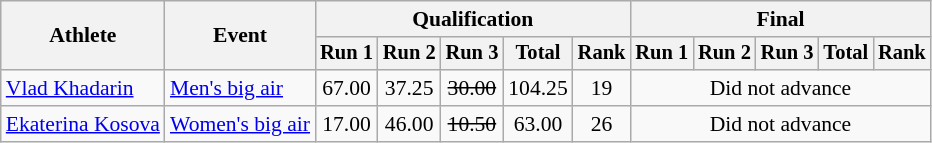<table class=wikitable style="text-align:center; font-size:90%">
<tr>
<th rowspan=2>Athlete</th>
<th rowspan=2>Event</th>
<th colspan=5>Qualification</th>
<th colspan=5>Final</th>
</tr>
<tr style="font-size:95%">
<th>Run 1</th>
<th>Run 2</th>
<th>Run 3</th>
<th>Total</th>
<th>Rank</th>
<th>Run 1</th>
<th>Run 2</th>
<th>Run 3</th>
<th>Total</th>
<th>Rank</th>
</tr>
<tr>
<td align=left><a href='#'>Vlad Khadarin</a></td>
<td align=left><a href='#'>Men's big air</a></td>
<td>67.00</td>
<td>37.25</td>
<td><s>30.00</s></td>
<td>104.25</td>
<td>19</td>
<td colspan=5>Did not advance</td>
</tr>
<tr>
<td align=left><a href='#'>Ekaterina Kosova</a></td>
<td align=left><a href='#'>Women's big air</a></td>
<td>17.00</td>
<td>46.00</td>
<td><s>10.50</s></td>
<td>63.00</td>
<td>26</td>
<td colspan=5>Did not advance</td>
</tr>
</table>
